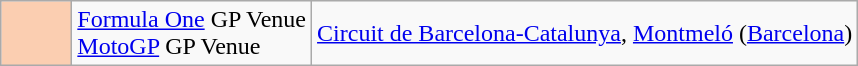<table class="wikitable">
<tr>
<td width=40px align=center style="background-color:#FBCEB1"></td>
<td><a href='#'>Formula One</a> GP Venue<br><a href='#'>MotoGP</a> GP Venue</td>
<td><a href='#'>Circuit de Barcelona-Catalunya</a>, <a href='#'>Montmeló</a> (<a href='#'>Barcelona</a>)</td>
</tr>
</table>
